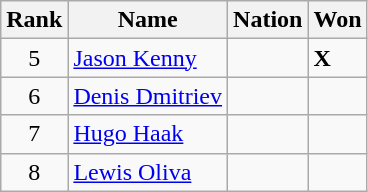<table class=wikitable sortable style=text-align:center>
<tr>
<th>Rank</th>
<th>Name</th>
<th>Nation</th>
<th>Won</th>
</tr>
<tr style=background: #ccffcc;>
<td>5</td>
<td align=left><a href='#'>Jason Kenny</a></td>
<td align=left></td>
<td align=left><strong>X</strong></td>
</tr>
<tr>
<td>6</td>
<td align=left><a href='#'>Denis Dmitriev</a></td>
<td align=left></td>
<td></td>
</tr>
<tr>
<td>7</td>
<td align=left><a href='#'>Hugo Haak</a></td>
<td align=left></td>
<td></td>
</tr>
<tr>
<td>8</td>
<td align=left><a href='#'>Lewis Oliva</a></td>
<td align=left></td>
<td></td>
</tr>
</table>
